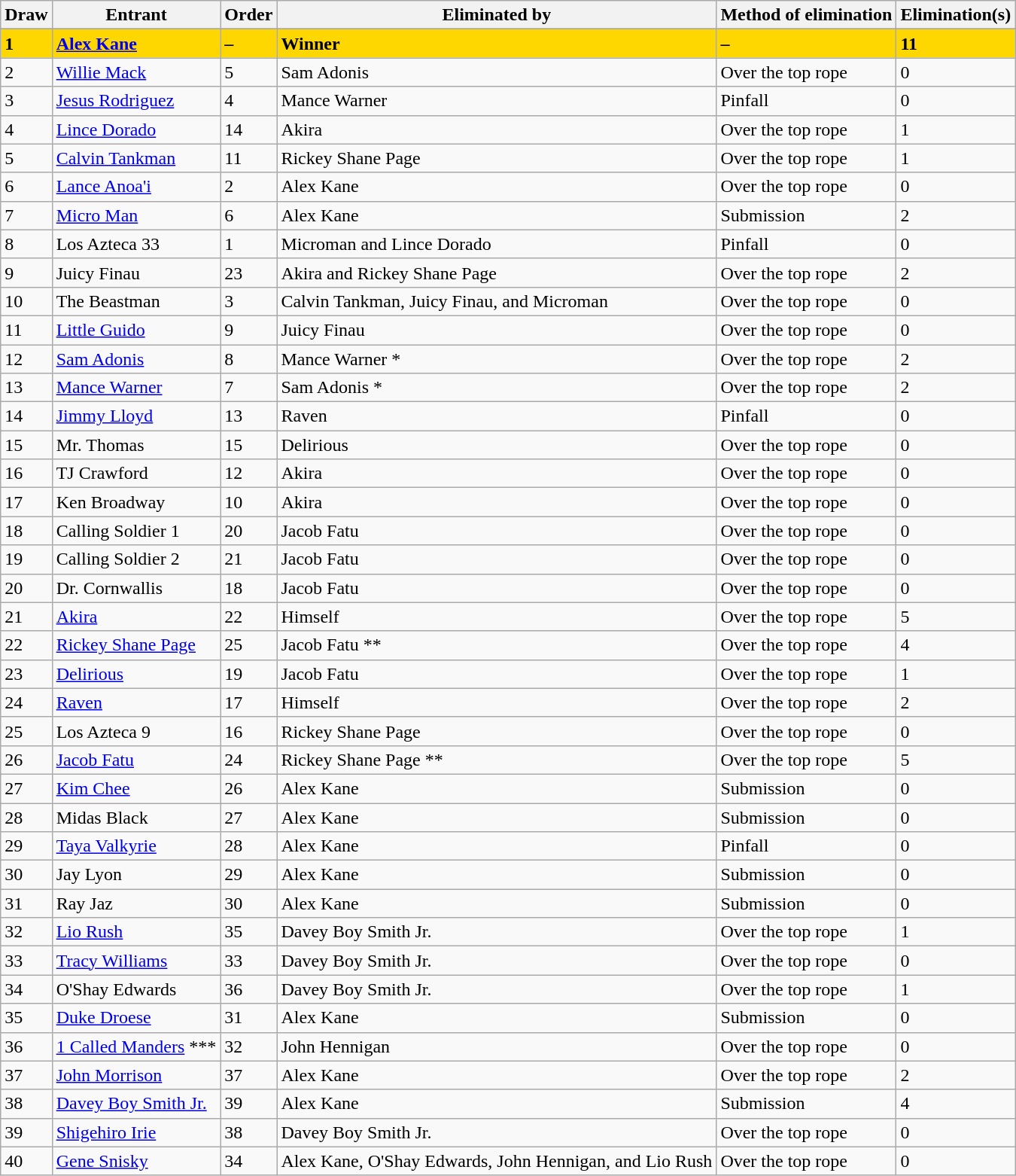<table class="wikitable sortable">
<tr>
<th>Draw</th>
<th>Entrant</th>
<th>Order</th>
<th>Eliminated by</th>
<th>Method of elimination</th>
<th>Elimination(s)</th>
</tr>
<tr>
</tr>
<tr style="background: gold">
<td><strong>1</strong></td>
<td><strong><a href='#'>Alex Kane</a></strong></td>
<td><strong>–</strong></td>
<td><strong>Winner</strong></td>
<td><strong>–</strong></td>
<td><strong>11</strong></td>
</tr>
<tr>
<td>2</td>
<td><a href='#'>Willie Mack</a></td>
<td>5</td>
<td>Sam Adonis</td>
<td>Over the top rope</td>
<td>0</td>
</tr>
<tr>
<td>3</td>
<td><a href='#'>Jesus Rodriguez</a></td>
<td>4</td>
<td>Mance Warner</td>
<td>Pinfall</td>
<td>0</td>
</tr>
<tr>
<td>4</td>
<td><a href='#'>Lince Dorado</a></td>
<td>14</td>
<td>Akira</td>
<td>Over the top rope</td>
<td>1</td>
</tr>
<tr>
<td>5</td>
<td><a href='#'>Calvin Tankman</a></td>
<td>11</td>
<td>Rickey Shane Page</td>
<td>Over the top rope</td>
<td>1</td>
</tr>
<tr>
<td>6</td>
<td><a href='#'>Lance Anoa'i</a></td>
<td>2</td>
<td>Alex Kane</td>
<td>Over the top rope</td>
<td>0</td>
</tr>
<tr>
<td>7</td>
<td><a href='#'>Micro Man</a></td>
<td>6</td>
<td>Alex Kane</td>
<td>Submission</td>
<td>2</td>
</tr>
<tr>
<td>8</td>
<td>Los Azteca 33</td>
<td>1</td>
<td>Microman and Lince Dorado</td>
<td>Pinfall</td>
<td>0</td>
</tr>
<tr>
<td>9</td>
<td>Juicy Finau</td>
<td>23</td>
<td>Akira and Rickey Shane Page</td>
<td>Over the top rope</td>
<td>2</td>
</tr>
<tr>
<td>10</td>
<td>The Beastman</td>
<td>3</td>
<td>Calvin Tankman, Juicy Finau, and Microman</td>
<td>Over the top rope</td>
<td>0</td>
</tr>
<tr>
<td>11</td>
<td><a href='#'>Little Guido</a></td>
<td>9</td>
<td>Juicy Finau</td>
<td>Over the top rope</td>
<td>0</td>
</tr>
<tr>
<td>12</td>
<td><a href='#'>Sam Adonis</a></td>
<td>8</td>
<td>Mance Warner *</td>
<td>Over the top rope</td>
<td>2</td>
</tr>
<tr>
<td>13</td>
<td><a href='#'>Mance Warner</a></td>
<td>7</td>
<td>Sam Adonis *</td>
<td>Over the top rope</td>
<td>2</td>
</tr>
<tr>
<td>14</td>
<td><a href='#'>Jimmy Lloyd</a></td>
<td>13</td>
<td>Raven</td>
<td>Pinfall</td>
<td>0</td>
</tr>
<tr>
<td>15</td>
<td>Mr. Thomas</td>
<td>15</td>
<td>Delirious</td>
<td>Over the top rope</td>
<td>0</td>
</tr>
<tr>
<td>16</td>
<td>TJ Crawford</td>
<td>12</td>
<td>Akira</td>
<td>Over the top rope</td>
<td>0</td>
</tr>
<tr>
<td>17</td>
<td>Ken Broadway</td>
<td>10</td>
<td>Akira</td>
<td>Over the top rope</td>
<td>0</td>
</tr>
<tr>
<td>18</td>
<td>Calling Soldier 1</td>
<td>20</td>
<td>Jacob Fatu</td>
<td>Over the top rope</td>
<td>0</td>
</tr>
<tr>
<td>19</td>
<td>Calling Soldier 2</td>
<td>21</td>
<td>Jacob Fatu</td>
<td>Over the top rope</td>
<td>0</td>
</tr>
<tr>
<td>20</td>
<td>Dr. Cornwallis</td>
<td>18</td>
<td>Jacob Fatu</td>
<td>Over the top rope</td>
<td>0</td>
</tr>
<tr>
<td>21</td>
<td><a href='#'>Akira</a></td>
<td>22</td>
<td>Himself</td>
<td>Over the top rope</td>
<td>5</td>
</tr>
<tr>
<td>22</td>
<td><a href='#'>Rickey Shane Page</a></td>
<td>25</td>
<td>Jacob Fatu **</td>
<td>Over the top rope</td>
<td>4</td>
</tr>
<tr>
<td>23</td>
<td><a href='#'>Delirious</a></td>
<td>19</td>
<td>Jacob Fatu</td>
<td>Over the top rope</td>
<td>1</td>
</tr>
<tr>
<td>24</td>
<td><a href='#'>Raven</a></td>
<td>17</td>
<td>Himself</td>
<td>Over the top rope</td>
<td>2</td>
</tr>
<tr>
<td>25</td>
<td>Los Azteca 9</td>
<td>16</td>
<td>Rickey Shane Page</td>
<td>Over the top rope</td>
<td>0</td>
</tr>
<tr>
<td>26</td>
<td><a href='#'>Jacob Fatu</a></td>
<td>24</td>
<td>Rickey Shane Page **</td>
<td>Over the top rope</td>
<td>5</td>
</tr>
<tr>
<td>27</td>
<td><a href='#'>Kim Chee</a></td>
<td>26</td>
<td>Alex Kane</td>
<td>Submission</td>
<td>0</td>
</tr>
<tr>
<td>28</td>
<td>Midas Black</td>
<td>27</td>
<td>Alex Kane</td>
<td>Submission</td>
<td>0</td>
</tr>
<tr>
<td>29</td>
<td><a href='#'>Taya Valkyrie</a></td>
<td>28</td>
<td>Alex Kane</td>
<td>Pinfall</td>
<td>0</td>
</tr>
<tr>
<td>30</td>
<td>Jay Lyon</td>
<td>29</td>
<td>Alex Kane</td>
<td>Submission</td>
<td>0</td>
</tr>
<tr>
<td>31</td>
<td>Ray Jaz</td>
<td>30</td>
<td>Alex Kane</td>
<td>Submission</td>
<td>0</td>
</tr>
<tr>
<td>32</td>
<td><a href='#'>Lio Rush</a></td>
<td>35</td>
<td>Davey Boy Smith Jr.</td>
<td>Over the top rope</td>
<td>1</td>
</tr>
<tr>
<td>33</td>
<td><a href='#'>Tracy Williams</a></td>
<td>33</td>
<td>Davey Boy Smith Jr.</td>
<td>Over the top rope</td>
<td>0</td>
</tr>
<tr>
<td>34</td>
<td>O'Shay Edwards</td>
<td>36</td>
<td>Davey Boy Smith Jr.</td>
<td>Over the top rope</td>
<td>1</td>
</tr>
<tr>
<td>35</td>
<td><a href='#'>Duke Droese</a></td>
<td>31</td>
<td>Alex Kane</td>
<td>Submission</td>
<td>0</td>
</tr>
<tr>
<td>36</td>
<td><a href='#'>1 Called Manders</a> ***</td>
<td>32</td>
<td>John Hennigan</td>
<td>Over the top rope</td>
<td>0</td>
</tr>
<tr>
<td>37</td>
<td><a href='#'>John Morrison</a></td>
<td>37</td>
<td>Alex Kane</td>
<td>Over the top rope</td>
<td>2</td>
</tr>
<tr>
<td>38</td>
<td><a href='#'>Davey Boy Smith Jr.</a></td>
<td>39</td>
<td>Alex Kane</td>
<td>Submission</td>
<td>4</td>
</tr>
<tr>
<td>39</td>
<td><a href='#'>Shigehiro Irie</a></td>
<td>38</td>
<td>Davey Boy Smith Jr.</td>
<td>Over the top rope</td>
<td>0</td>
</tr>
<tr>
<td>40</td>
<td><a href='#'>Gene Snisky</a></td>
<td>34</td>
<td>Alex Kane, O'Shay Edwards, John Hennigan, and Lio Rush</td>
<td>Over the top rope</td>
<td>0</td>
</tr>
</table>
